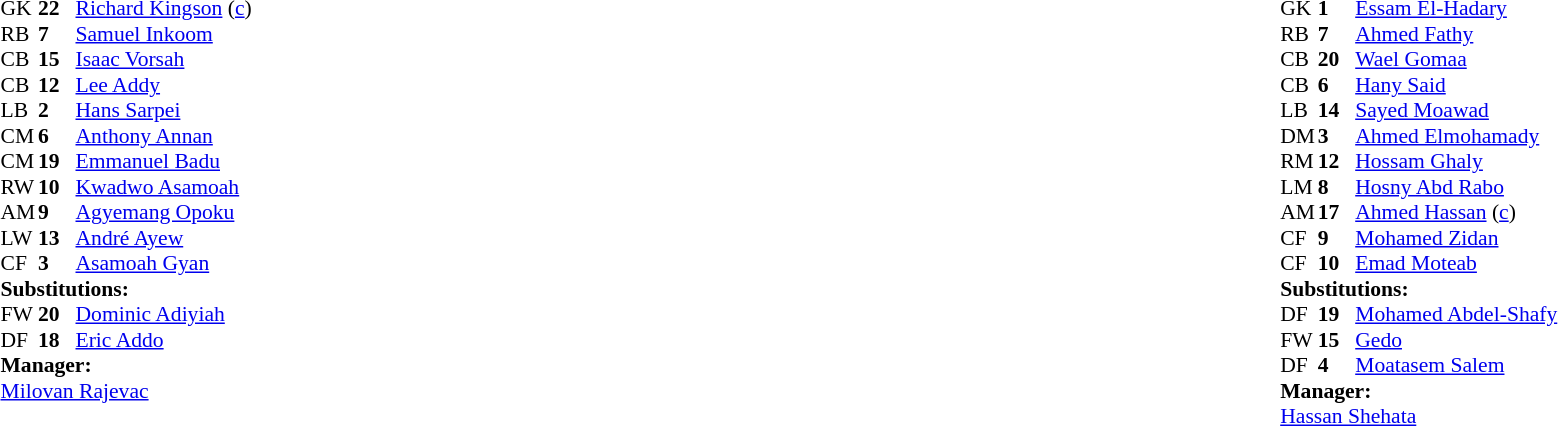<table width="100%">
<tr>
<td valign="top" width="50%"><br><table style="font-size: 90%" cellspacing="0" cellpadding="0">
<tr>
<th width="25"></th>
<th width="25"></th>
</tr>
<tr>
<td>GK</td>
<td><strong>22</strong></td>
<td><a href='#'>Richard Kingson</a> (<a href='#'>c</a>)</td>
</tr>
<tr>
<td>RB</td>
<td><strong>7</strong></td>
<td><a href='#'>Samuel Inkoom</a></td>
</tr>
<tr>
<td>CB</td>
<td><strong>15</strong></td>
<td><a href='#'>Isaac Vorsah</a></td>
</tr>
<tr>
<td>CB</td>
<td><strong>12</strong></td>
<td><a href='#'>Lee Addy</a></td>
</tr>
<tr>
<td>LB</td>
<td><strong>2</strong></td>
<td><a href='#'>Hans Sarpei</a></td>
</tr>
<tr>
<td>CM</td>
<td><strong>6</strong></td>
<td><a href='#'>Anthony Annan</a></td>
</tr>
<tr>
<td>CM</td>
<td><strong>19</strong></td>
<td><a href='#'>Emmanuel Badu</a></td>
</tr>
<tr>
<td>RW</td>
<td><strong>10</strong></td>
<td><a href='#'>Kwadwo Asamoah</a></td>
</tr>
<tr>
<td>AM</td>
<td><strong>9</strong></td>
<td><a href='#'>Agyemang Opoku</a></td>
<td></td>
<td></td>
</tr>
<tr>
<td>LW</td>
<td><strong>13</strong></td>
<td><a href='#'>André Ayew</a></td>
</tr>
<tr>
<td>CF</td>
<td><strong>3</strong></td>
<td><a href='#'>Asamoah Gyan</a></td>
<td></td>
<td></td>
</tr>
<tr>
<td colspan=3><strong>Substitutions:</strong></td>
</tr>
<tr>
<td>FW</td>
<td><strong>20</strong></td>
<td><a href='#'>Dominic Adiyiah</a></td>
<td></td>
<td></td>
</tr>
<tr>
<td>DF</td>
<td><strong>18</strong></td>
<td><a href='#'>Eric Addo</a></td>
<td></td>
<td></td>
</tr>
<tr>
<td colspan=3><strong>Manager:</strong></td>
</tr>
<tr>
<td colspan=3> <a href='#'>Milovan Rajevac</a></td>
</tr>
</table>
</td>
<td valign="top"></td>
<td valign="top" width="50%"><br><table style="font-size: 90%" cellspacing="0" cellpadding="0" align="center">
<tr>
<th width=25></th>
<th width=25></th>
</tr>
<tr>
<td>GK</td>
<td><strong>1</strong></td>
<td><a href='#'>Essam El-Hadary</a></td>
</tr>
<tr>
<td>RB</td>
<td><strong>7</strong></td>
<td><a href='#'>Ahmed Fathy</a></td>
<td></td>
<td></td>
</tr>
<tr>
<td>CB</td>
<td><strong>20</strong></td>
<td><a href='#'>Wael Gomaa</a></td>
</tr>
<tr>
<td>CB</td>
<td><strong>6</strong></td>
<td><a href='#'>Hany Said</a></td>
</tr>
<tr>
<td>LB</td>
<td><strong>14</strong></td>
<td><a href='#'>Sayed Moawad</a></td>
<td></td>
<td></td>
</tr>
<tr>
<td>DM</td>
<td><strong>3</strong></td>
<td><a href='#'>Ahmed Elmohamady</a></td>
<td></td>
</tr>
<tr>
<td>RM</td>
<td><strong>12</strong></td>
<td><a href='#'>Hossam Ghaly</a></td>
<td></td>
</tr>
<tr>
<td>LM</td>
<td><strong>8</strong></td>
<td><a href='#'>Hosny Abd Rabo</a></td>
</tr>
<tr>
<td>AM</td>
<td><strong>17</strong></td>
<td><a href='#'>Ahmed Hassan</a> (<a href='#'>c</a>)</td>
</tr>
<tr>
<td>CF</td>
<td><strong>9</strong></td>
<td><a href='#'>Mohamed Zidan</a></td>
</tr>
<tr>
<td>CF</td>
<td><strong>10</strong></td>
<td><a href='#'>Emad Moteab</a></td>
<td></td>
<td></td>
</tr>
<tr>
<td colspan=3><strong>Substitutions:</strong></td>
</tr>
<tr>
<td>DF</td>
<td><strong>19</strong></td>
<td><a href='#'>Mohamed Abdel-Shafy</a></td>
<td></td>
<td></td>
</tr>
<tr>
<td>FW</td>
<td><strong>15</strong></td>
<td><a href='#'>Gedo</a></td>
<td></td>
<td></td>
</tr>
<tr>
<td>DF</td>
<td><strong>4</strong></td>
<td><a href='#'>Moatasem Salem</a></td>
<td></td>
<td></td>
</tr>
<tr>
<td colspan=3><strong>Manager:</strong></td>
</tr>
<tr>
<td colspan=3> <a href='#'>Hassan Shehata</a></td>
</tr>
</table>
</td>
</tr>
</table>
